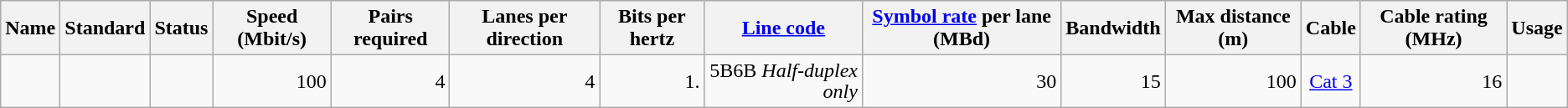<table class="wikitable" style="line-height:110%;">
<tr>
<th>Name</th>
<th>Standard</th>
<th>Status</th>
<th>Speed (Mbit/s)</th>
<th>Pairs required</th>
<th>Lanes per direction</th>
<th>Bits per hertz</th>
<th><a href='#'>Line code</a></th>
<th><a href='#'>Symbol rate</a> per lane (MBd)</th>
<th>Bandwidth</th>
<th>Max distance (m)</th>
<th>Cable</th>
<th>Cable rating (MHz)</th>
<th>Usage</th>
</tr>
<tr>
<td></td>
<td></td>
<td></td>
<td align="right">100</td>
<td align="right">4</td>
<td align="right">4</td>
<td align="right">1.</td>
<td align="right">5B6B <em>Half-duplex only</em></td>
<td align="right">30</td>
<td align="right">15</td>
<td align="right">100</td>
<td align="center"><a href='#'>Cat 3</a></td>
<td align="right">16</td>
<td></td>
</tr>
</table>
